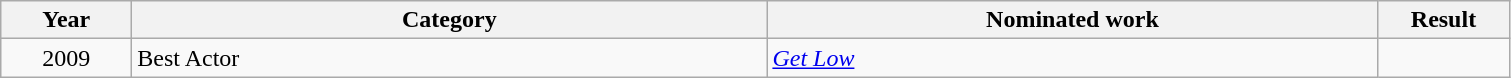<table class=wikitable>
<tr>
<th scope="col" style="width:5em;">Year</th>
<th scope="col" style="width:26em;">Category</th>
<th scope="col" style="width:25em;">Nominated work</th>
<th scope="col" style="width:5em;">Result</th>
</tr>
<tr>
<td style="text-align:center;">2009</td>
<td>Best Actor</td>
<td><em><a href='#'>Get Low</a></em></td>
<td></td>
</tr>
</table>
